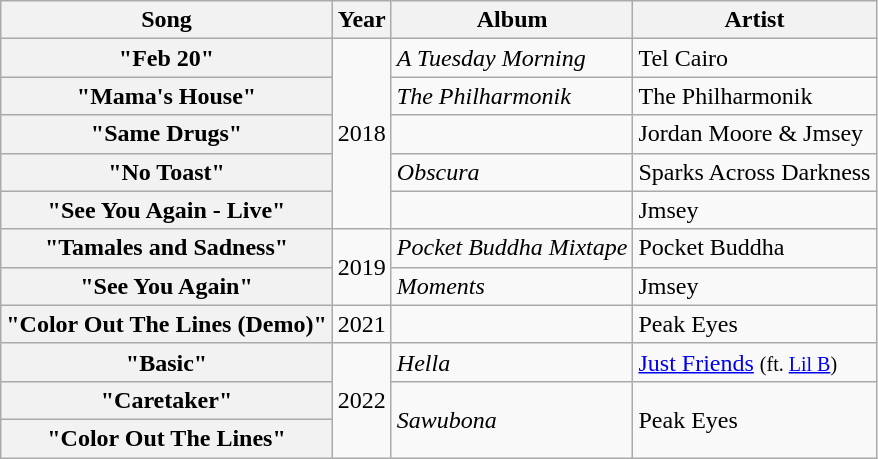<table class="wikitable plainrowheaders">
<tr>
<th>Song</th>
<th>Year</th>
<th>Album</th>
<th>Artist</th>
</tr>
<tr>
<th scope="row">"Feb 20"</th>
<td rowspan="5">2018</td>
<td><em>A Tuesday Morning</em></td>
<td>Tel Cairo</td>
</tr>
<tr>
<th scope="row">"Mama's House"</th>
<td><em>The Philharmonik</em></td>
<td>The Philharmonik</td>
</tr>
<tr>
<th scope="row">"Same Drugs"</th>
<td></td>
<td>Jordan Moore & Jmsey</td>
</tr>
<tr>
<th scope="row">"No Toast"</th>
<td><em>Obscura</em></td>
<td>Sparks Across Darkness</td>
</tr>
<tr>
<th scope="row">"See You Again - Live"</th>
<td></td>
<td>Jmsey</td>
</tr>
<tr>
<th scope="row">"Tamales and Sadness"</th>
<td rowspan="2">2019</td>
<td><em>Pocket Buddha Mixtape</em></td>
<td>Pocket Buddha</td>
</tr>
<tr>
<th scope="row">"See You Again"</th>
<td><em>Moments</em></td>
<td>Jmsey</td>
</tr>
<tr>
<th scope="row">"Color Out The Lines (Demo)"</th>
<td>2021</td>
<td></td>
<td>Peak Eyes</td>
</tr>
<tr>
<th scope="row">"Basic"</th>
<td rowspan="3">2022</td>
<td><em>Hella</em></td>
<td><a href='#'>Just Friends</a> <small>(ft. <a href='#'>Lil B</a>)</small></td>
</tr>
<tr>
<th scope="row">"Caretaker"</th>
<td rowspan="2"><em>Sawubona</em></td>
<td rowspan="2">Peak Eyes</td>
</tr>
<tr>
<th scope="row">"Color Out The Lines"</th>
</tr>
</table>
